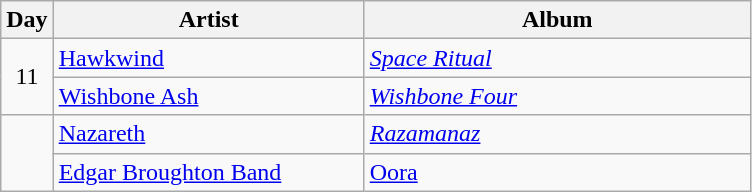<table class="wikitable" border="1">
<tr>
<th>Day</th>
<th width="200">Artist</th>
<th width="250">Album</th>
</tr>
<tr>
<td rowspan="2" style="text-align:center;">11</td>
<td><a href='#'>Hawkwind</a></td>
<td><em><a href='#'>Space Ritual</a></em></td>
</tr>
<tr>
<td><a href='#'>Wishbone Ash</a></td>
<td><em><a href='#'>Wishbone Four</a></em></td>
</tr>
<tr>
<td style="text-align:center;" rowspan="2"></td>
<td><a href='#'>Nazareth</a></td>
<td><em><a href='#'>Razamanaz</a></em></td>
</tr>
<tr>
<td><a href='#'>Edgar Broughton Band</a></td>
<td><a href='#'>Oora</a></td>
</tr>
</table>
